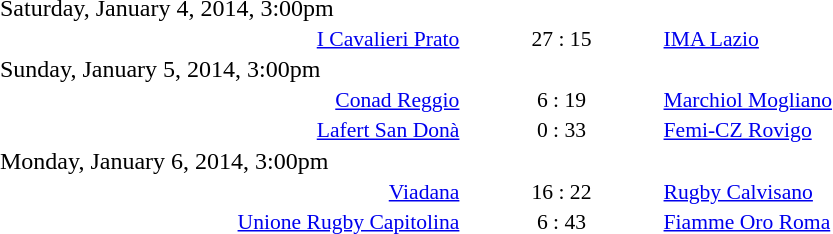<table style="width:70%;" cellspacing="1">
<tr>
<th width=35%></th>
<th width=15%></th>
<th></th>
</tr>
<tr>
<td>Saturday, January 4, 2014, 3:00pm</td>
</tr>
<tr style=font-size:90%>
<td align=right><a href='#'>I Cavalieri Prato</a></td>
<td align=center>27 : 15</td>
<td><a href='#'>IMA Lazio</a></td>
</tr>
<tr>
<td>Sunday, January 5, 2014, 3:00pm</td>
</tr>
<tr style=font-size:90%>
<td align=right><a href='#'>Conad Reggio</a></td>
<td align=center>6 : 19</td>
<td><a href='#'>Marchiol Mogliano</a></td>
</tr>
<tr style=font-size:90%>
<td align=right><a href='#'>Lafert San Donà</a></td>
<td align=center>0 : 33</td>
<td><a href='#'>Femi-CZ Rovigo</a></td>
</tr>
<tr>
<td>Monday, January 6, 2014, 3:00pm</td>
</tr>
<tr style=font-size:90%>
<td align=right><a href='#'>Viadana</a></td>
<td align=center>16 : 22</td>
<td><a href='#'>Rugby Calvisano</a></td>
</tr>
<tr style=font-size:90%>
<td align=right><a href='#'>Unione Rugby Capitolina</a></td>
<td align=center>6 : 43</td>
<td><a href='#'>Fiamme Oro Roma</a></td>
</tr>
</table>
